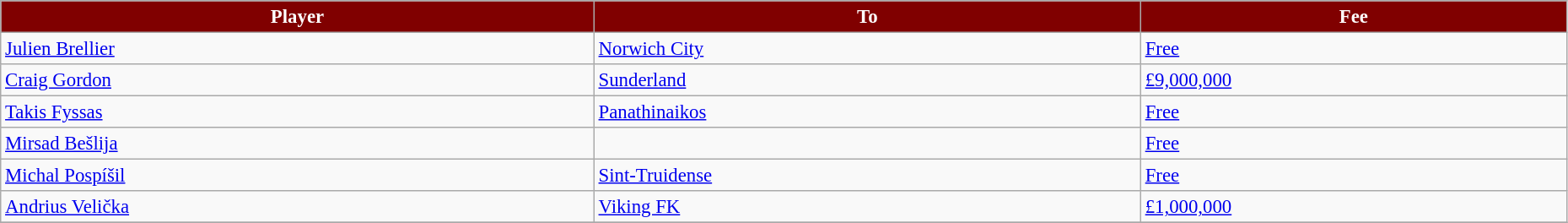<table class="wikitable" style="text-align:left; font-size:95%;width:98%;">
<tr>
<th style="background:maroon; color:white;">Player</th>
<th style="background:maroon; color:white;">To</th>
<th style="background:maroon; color:white;">Fee</th>
</tr>
<tr>
<td> <a href='#'>Julien Brellier</a></td>
<td> <a href='#'>Norwich City</a></td>
<td><a href='#'>Free</a></td>
</tr>
<tr>
<td> <a href='#'>Craig Gordon</a></td>
<td> <a href='#'>Sunderland</a></td>
<td><a href='#'>£9,000,000</a></td>
</tr>
<tr>
<td> <a href='#'>Takis Fyssas</a></td>
<td> <a href='#'>Panathinaikos</a></td>
<td><a href='#'>Free</a></td>
</tr>
<tr>
<td> <a href='#'>Mirsad Bešlija</a></td>
<td></td>
<td><a href='#'>Free</a></td>
</tr>
<tr>
<td> <a href='#'>Michal Pospíšil</a></td>
<td> <a href='#'>Sint-Truidense</a></td>
<td><a href='#'>Free</a></td>
</tr>
<tr>
<td> <a href='#'>Andrius Velička</a></td>
<td> <a href='#'>Viking FK</a></td>
<td><a href='#'>£1,000,000</a></td>
</tr>
<tr>
</tr>
</table>
